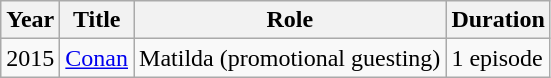<table class="wikitable">
<tr>
<th>Year</th>
<th>Title</th>
<th>Role</th>
<th>Duration</th>
</tr>
<tr>
<td>2015</td>
<td><a href='#'>Conan</a></td>
<td>Matilda (promotional guesting)</td>
<td>1 episode</td>
</tr>
</table>
